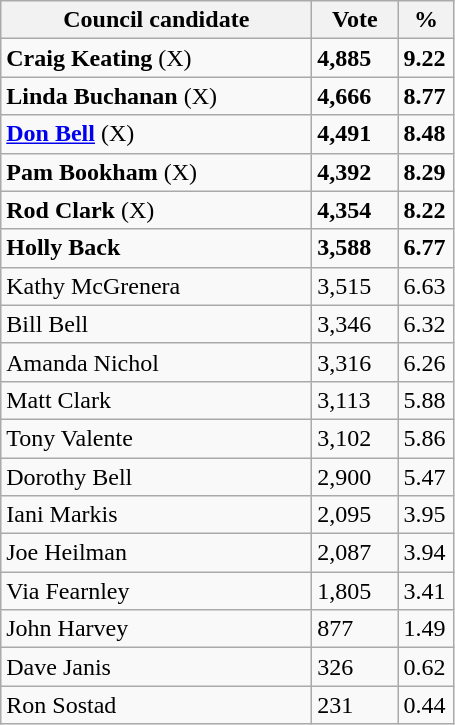<table class="wikitable">
<tr>
<th bgcolor="#DDDDFF" width="200px">Council candidate</th>
<th bgcolor="#DDDDFF" width="50px">Vote</th>
<th bgcolor="#DDDDFF" width="30px">%</th>
</tr>
<tr>
<td><strong>Craig Keating</strong> (X)</td>
<td><strong>4,885</strong></td>
<td><strong>9.22</strong></td>
</tr>
<tr>
<td><strong>Linda Buchanan</strong> (X)</td>
<td><strong>4,666</strong></td>
<td><strong>8.77</strong></td>
</tr>
<tr>
<td><strong><a href='#'>Don Bell</a></strong> (X)</td>
<td><strong>4,491</strong></td>
<td><strong>8.48</strong></td>
</tr>
<tr>
<td><strong>Pam Bookham</strong> (X)</td>
<td><strong>4,392</strong></td>
<td><strong>8.29</strong></td>
</tr>
<tr>
<td><strong>Rod Clark</strong> (X)</td>
<td><strong>4,354</strong></td>
<td><strong>8.22</strong></td>
</tr>
<tr>
<td><strong>Holly Back</strong></td>
<td><strong>3,588</strong></td>
<td><strong>6.77</strong></td>
</tr>
<tr>
<td>Kathy McGrenera</td>
<td>3,515</td>
<td>6.63</td>
</tr>
<tr>
<td>Bill Bell</td>
<td>3,346</td>
<td>6.32</td>
</tr>
<tr>
<td>Amanda Nichol</td>
<td>3,316</td>
<td>6.26</td>
</tr>
<tr>
<td>Matt Clark</td>
<td>3,113</td>
<td>5.88</td>
</tr>
<tr>
<td>Tony Valente</td>
<td>3,102</td>
<td>5.86</td>
</tr>
<tr>
<td>Dorothy Bell</td>
<td>2,900</td>
<td>5.47</td>
</tr>
<tr>
<td>Iani Markis</td>
<td>2,095</td>
<td>3.95</td>
</tr>
<tr>
<td>Joe Heilman</td>
<td>2,087</td>
<td>3.94</td>
</tr>
<tr>
<td>Via Fearnley</td>
<td>1,805</td>
<td>3.41</td>
</tr>
<tr>
<td>John Harvey</td>
<td>877</td>
<td>1.49</td>
</tr>
<tr>
<td>Dave Janis</td>
<td>326</td>
<td>0.62</td>
</tr>
<tr>
<td>Ron Sostad</td>
<td>231</td>
<td>0.44</td>
</tr>
</table>
